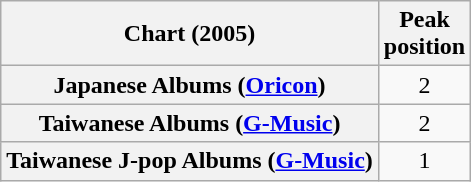<table class="wikitable plainrowheaders">
<tr>
<th>Chart (2005)</th>
<th>Peak<br>position</th>
</tr>
<tr>
<th scope="row">Japanese Albums (<a href='#'>Oricon</a>)</th>
<td style="text-align:center;">2</td>
</tr>
<tr>
<th scope="row">Taiwanese Albums (<a href='#'>G-Music</a>)</th>
<td style="text-align:center;">2</td>
</tr>
<tr>
<th scope="row">Taiwanese J-pop Albums (<a href='#'>G-Music</a>)</th>
<td style="text-align:center;">1</td>
</tr>
</table>
